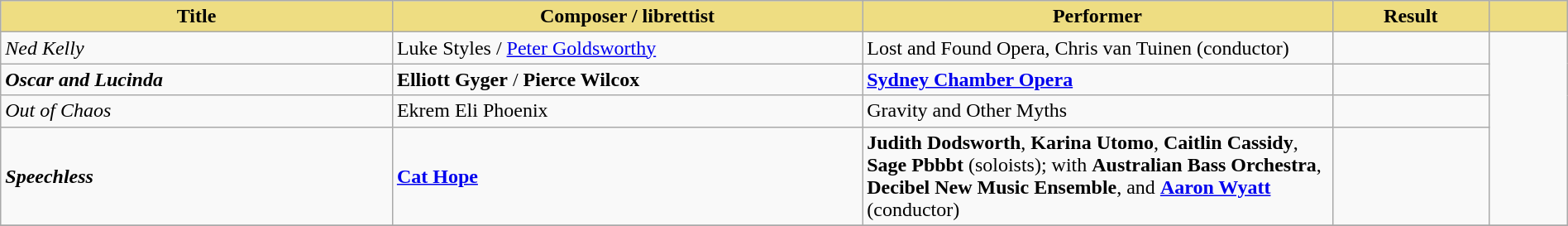<table class="wikitable" width=100%>
<tr>
<th style="width:25%;background:#EEDD82;">Title</th>
<th style="width:30%;background:#EEDD82;">Composer / librettist</th>
<th style="width:30%;background:#EEDD82;">Performer</th>
<th style="width:10%;background:#EEDD82;">Result</th>
<th style="width:5%;background:#EEDD82;"></th>
</tr>
<tr>
<td><em>Ned Kelly</em></td>
<td>Luke Styles / <a href='#'>Peter Goldsworthy</a></td>
<td>Lost and Found Opera, Chris van Tuinen (conductor)</td>
<td></td>
<td rowspan="4"></td>
</tr>
<tr>
<td><strong><em>Oscar and Lucinda</em></strong></td>
<td><strong>Elliott Gyger</strong> / <strong>Pierce Wilcox</strong></td>
<td><strong><a href='#'>Sydney Chamber Opera</a></strong></td>
<td></td>
</tr>
<tr>
<td><em>Out of Chaos</em></td>
<td>Ekrem Eli Phoenix</td>
<td>Gravity and Other Myths</td>
<td></td>
</tr>
<tr>
<td><strong><em>Speechless</em></strong></td>
<td><strong><a href='#'>Cat Hope</a></strong></td>
<td><strong>Judith Dodsworth</strong>, <strong>Karina Utomo</strong>, <strong>Caitlin Cassidy</strong>, <strong>Sage Pbbbt</strong> (soloists); with <strong>Australian Bass Orchestra</strong>, <strong>Decibel New Music Ensemble</strong>, and <strong><a href='#'>Aaron Wyatt</a></strong> (conductor)</td>
<td></td>
</tr>
<tr>
</tr>
</table>
